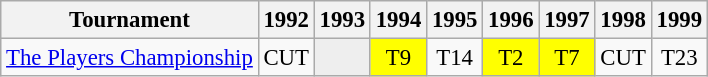<table class="wikitable" style="font-size:95%;text-align:center;">
<tr>
<th>Tournament</th>
<th>1992</th>
<th>1993</th>
<th>1994</th>
<th>1995</th>
<th>1996</th>
<th>1997</th>
<th>1998</th>
<th>1999</th>
</tr>
<tr>
<td align=left><a href='#'>The Players Championship</a></td>
<td>CUT</td>
<td style="background:#eeeeee;"></td>
<td style="background:yellow;">T9</td>
<td>T14</td>
<td style="background:yellow;">T2</td>
<td style="background:yellow;">T7</td>
<td>CUT</td>
<td>T23</td>
</tr>
</table>
